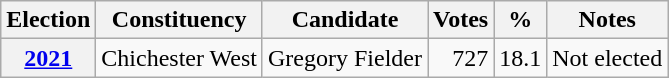<table class="wikitable" style="text-align:right;">
<tr>
<th>Election</th>
<th>Constituency</th>
<th>Candidate</th>
<th>Votes</th>
<th>%</th>
<th>Notes</th>
</tr>
<tr>
<th><a href='#'>2021</a></th>
<td align=left>Chichester West</td>
<td align=left>Gregory Fielder</td>
<td>727</td>
<td>18.1</td>
<td>Not elected</td>
</tr>
</table>
